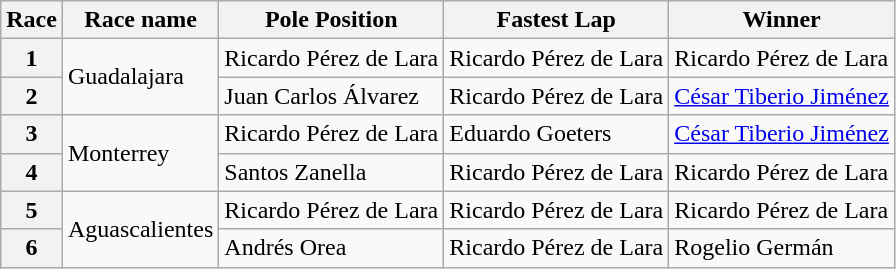<table class="wikitable">
<tr>
<th>Race</th>
<th>Race name</th>
<th>Pole Position</th>
<th>Fastest Lap</th>
<th>Winner</th>
</tr>
<tr>
<th>1</th>
<td rowspan=2>Guadalajara</td>
<td> Ricardo Pérez de Lara</td>
<td> Ricardo Pérez de Lara</td>
<td> Ricardo Pérez de Lara</td>
</tr>
<tr>
<th>2</th>
<td> Juan Carlos Álvarez </td>
<td> Ricardo Pérez de Lara</td>
<td> <a href='#'>César Tiberio Jiménez</a></td>
</tr>
<tr>
<th>3</th>
<td rowspan=2>Monterrey</td>
<td> Ricardo Pérez de Lara</td>
<td> Eduardo Goeters</td>
<td> <a href='#'>César Tiberio Jiménez</a></td>
</tr>
<tr>
<th>4</th>
<td> Santos Zanella </td>
<td> Ricardo Pérez de Lara</td>
<td> Ricardo Pérez de Lara</td>
</tr>
<tr>
<th>5</th>
<td rowspan=2>Aguascalientes</td>
<td> Ricardo Pérez de Lara</td>
<td> Ricardo Pérez de Lara</td>
<td> Ricardo Pérez de Lara</td>
</tr>
<tr>
<th>6</th>
<td> Andrés Orea </td>
<td> Ricardo Pérez de Lara</td>
<td> Rogelio Germán</td>
</tr>
</table>
